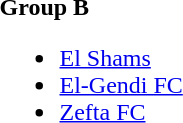<table>
<tr>
<td><strong>Group B</strong><br><ul><li><a href='#'>El Shams</a></li><li><a href='#'>El-Gendi FC</a></li><li><a href='#'>Zefta FC</a></li></ul></td>
</tr>
</table>
